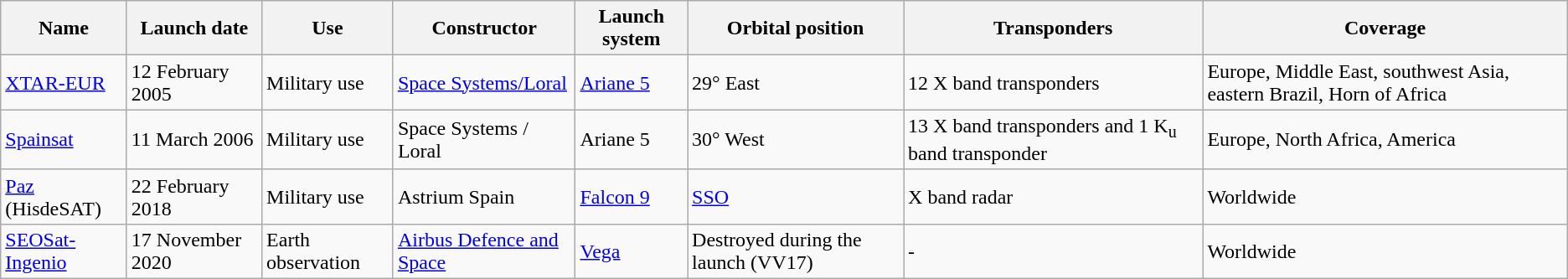<table class="wikitable">
<tr>
<th>Name</th>
<th>Launch date</th>
<th>Use</th>
<th>Constructor</th>
<th>Launch system</th>
<th>Orbital position</th>
<th>Transponders</th>
<th>Coverage</th>
</tr>
<tr>
<td><a href='#'>XTAR-EUR</a></td>
<td>12 February 2005</td>
<td>Military use</td>
<td><a href='#'>Space Systems/Loral</a></td>
<td><a href='#'>Ariane 5</a></td>
<td>29° East</td>
<td>12 X band transponders</td>
<td>Europe, Middle East, southwest Asia, eastern Brazil, Horn of Africa</td>
</tr>
<tr>
<td><a href='#'>Spainsat</a></td>
<td>11 March 2006</td>
<td>Military use</td>
<td>Space Systems / Loral</td>
<td>Ariane 5</td>
<td>30° West</td>
<td>13 X band transponders and 1 K<sub>u</sub> band transponder</td>
<td>Europe, North Africa, America</td>
</tr>
<tr>
<td><a href='#'>Paz</a> (HisdeSAT)</td>
<td>22 February 2018</td>
<td>Military use</td>
<td>Astrium Spain</td>
<td><a href='#'>Falcon 9</a></td>
<td><a href='#'>SSO</a></td>
<td>X band radar</td>
<td>Worldwide</td>
</tr>
<tr>
<td><a href='#'>SEOSat-Ingenio</a></td>
<td>17 November 2020</td>
<td>Earth observation</td>
<td><a href='#'>Airbus Defence and Space</a></td>
<td><a href='#'>Vega</a></td>
<td>Destroyed during the launch (VV17)</td>
<td>-</td>
<td>Worldwide</td>
</tr>
</table>
